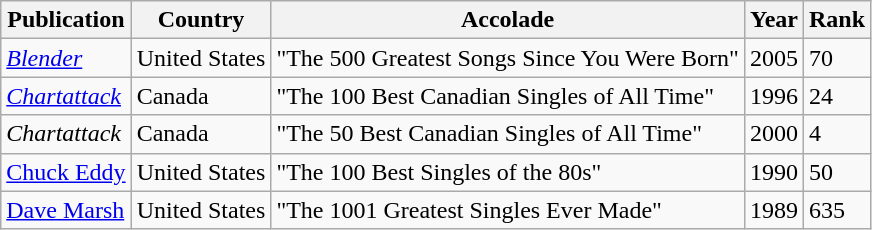<table class="wikitable sortable" border="1">
<tr>
<th>Publication</th>
<th>Country</th>
<th>Accolade</th>
<th>Year</th>
<th>Rank</th>
</tr>
<tr>
<td><em><a href='#'>Blender</a></em></td>
<td>United States</td>
<td>"The 500 Greatest Songs Since You Were Born"</td>
<td>2005</td>
<td>70</td>
</tr>
<tr>
<td><em><a href='#'>Chartattack</a></em></td>
<td>Canada</td>
<td>"The 100 Best Canadian Singles of All Time"</td>
<td>1996</td>
<td>24</td>
</tr>
<tr>
<td><em>Chartattack</em></td>
<td>Canada</td>
<td>"The 50 Best Canadian Singles of All Time"</td>
<td>2000</td>
<td>4</td>
</tr>
<tr>
<td><a href='#'>Chuck Eddy</a></td>
<td>United States</td>
<td>"The 100 Best Singles of the 80s"</td>
<td>1990</td>
<td>50</td>
</tr>
<tr>
<td><a href='#'>Dave Marsh</a></td>
<td>United States</td>
<td>"The 1001 Greatest Singles Ever Made"</td>
<td>1989</td>
<td>635</td>
</tr>
</table>
